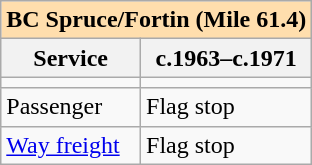<table class="wikitable">
<tr>
<th colspan="2" style="background:#ffdead;">BC Spruce/Fortin (Mile 61.4)</th>
</tr>
<tr>
<th>Service</th>
<th>c.1963–c.1971</th>
</tr>
<tr>
<td></td>
<td></td>
</tr>
<tr>
<td>Passenger</td>
<td>Flag stop</td>
</tr>
<tr>
<td><a href='#'>Way freight</a></td>
<td>Flag stop</td>
</tr>
</table>
